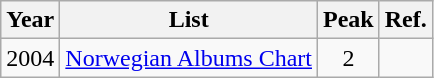<table class="wikitable">
<tr>
<th>Year</th>
<th>List</th>
<th>Peak</th>
<th>Ref.</th>
</tr>
<tr>
<td rowspan="1">2004</td>
<td><a href='#'>Norwegian Albums Chart</a></td>
<td align="center">2</td>
<td></td>
</tr>
</table>
